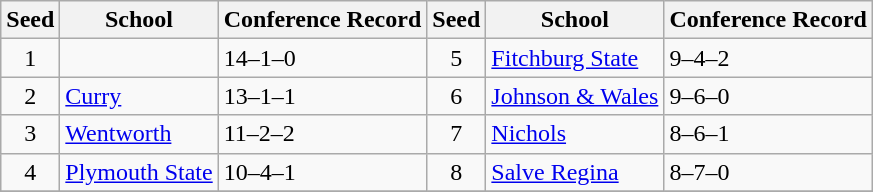<table class="wikitable">
<tr>
<th>Seed</th>
<th>School</th>
<th>Conference Record</th>
<th>Seed</th>
<th>School</th>
<th>Conference Record</th>
</tr>
<tr>
<td align=center>1</td>
<td><a href='#'></a></td>
<td>14–1–0</td>
<td align=center>5</td>
<td><a href='#'>Fitchburg State</a></td>
<td>9–4–2</td>
</tr>
<tr>
<td align=center>2</td>
<td><a href='#'>Curry</a></td>
<td>13–1–1</td>
<td align=center>6</td>
<td><a href='#'>Johnson & Wales</a></td>
<td>9–6–0</td>
</tr>
<tr>
<td align=center>3</td>
<td><a href='#'>Wentworth</a></td>
<td>11–2–2</td>
<td align=center>7</td>
<td><a href='#'>Nichols</a></td>
<td>8–6–1</td>
</tr>
<tr>
<td align=center>4</td>
<td><a href='#'>Plymouth State</a></td>
<td>10–4–1</td>
<td align=center>8</td>
<td><a href='#'>Salve Regina</a></td>
<td>8–7–0</td>
</tr>
<tr>
</tr>
</table>
